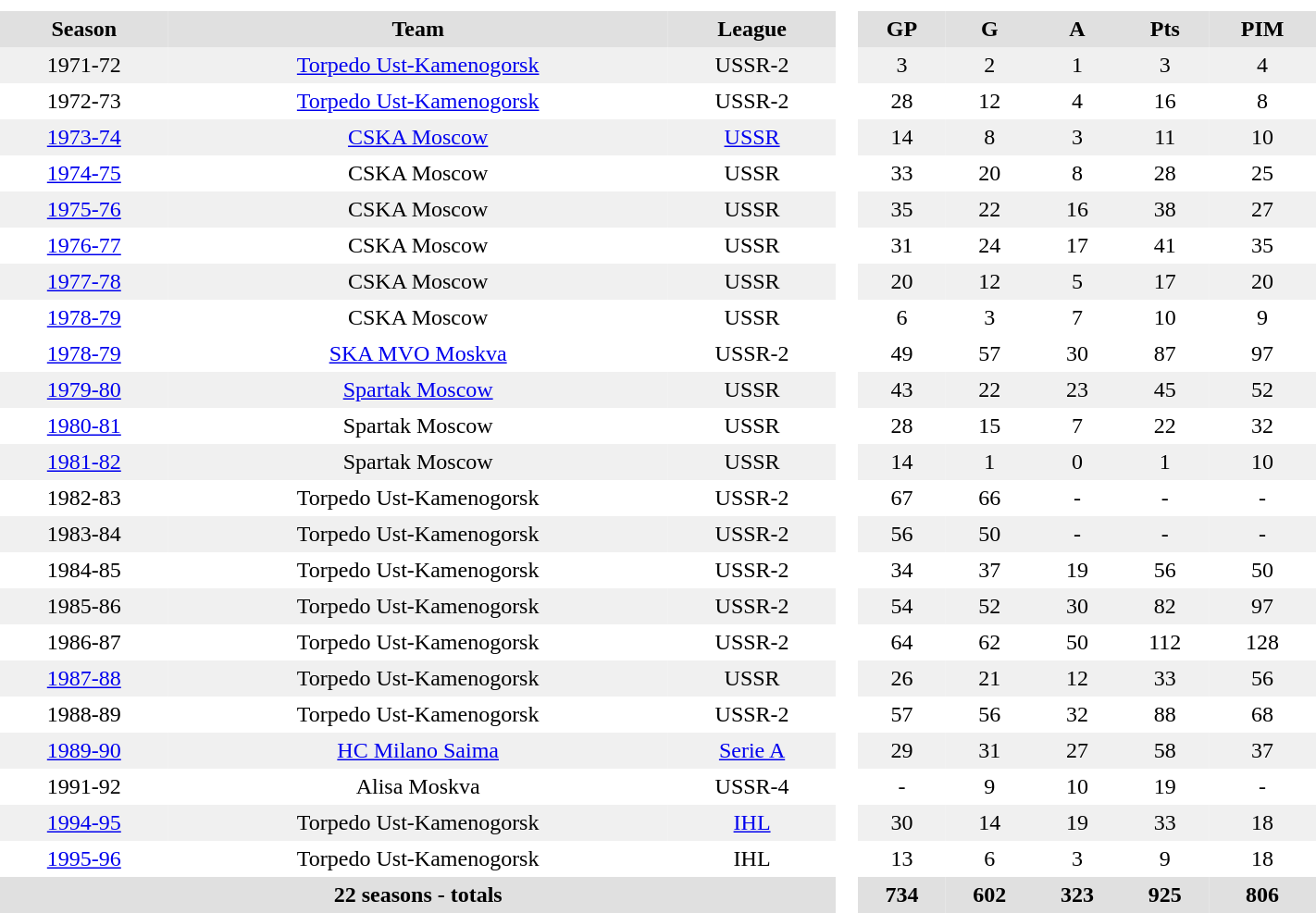<table BORDER="0" CELLPADDING="4" CELLSPACING="0" width="75%" style="text-align:center">
<tr bgcolor="#e0e0e0">
<th colspan="3" bgcolor="#ffffff"></th>
<th rowspan="99" bgcolor="#ffffff"></th>
</tr>
<tr bgcolor="#e0e0e0">
<th>Season</th>
<th>Team</th>
<th>League</th>
<th>GP</th>
<th>G</th>
<th>A</th>
<th>Pts</th>
<th>PIM</th>
</tr>
<tr ALIGN="center" bgcolor="#f0f0f0">
<td>1971-72</td>
<td><a href='#'>Torpedo Ust-Kamenogorsk</a></td>
<td>USSR-2</td>
<td>3</td>
<td>2</td>
<td>1</td>
<td>3</td>
<td>4</td>
</tr>
<tr ALIGN="center">
<td>1972-73</td>
<td><a href='#'>Torpedo Ust-Kamenogorsk</a></td>
<td>USSR-2</td>
<td>28</td>
<td>12</td>
<td>4</td>
<td>16</td>
<td>8</td>
</tr>
<tr ALIGN="center" bgcolor="#f0f0f0">
<td><a href='#'>1973-74</a></td>
<td><a href='#'>CSKA Moscow</a></td>
<td><a href='#'>USSR</a></td>
<td>14</td>
<td>8</td>
<td>3</td>
<td>11</td>
<td>10</td>
</tr>
<tr ALIGN="center">
<td><a href='#'>1974-75</a></td>
<td>CSKA Moscow</td>
<td>USSR</td>
<td>33</td>
<td>20</td>
<td>8</td>
<td>28</td>
<td>25</td>
</tr>
<tr ALIGN="center" bgcolor="#f0f0f0">
<td><a href='#'>1975-76</a></td>
<td>CSKA Moscow</td>
<td>USSR</td>
<td>35</td>
<td>22</td>
<td>16</td>
<td>38</td>
<td>27</td>
</tr>
<tr ALIGN="center">
<td><a href='#'>1976-77</a></td>
<td>CSKA Moscow</td>
<td>USSR</td>
<td>31</td>
<td>24</td>
<td>17</td>
<td>41</td>
<td>35</td>
</tr>
<tr ALIGN="center" bgcolor="#f0f0f0">
<td><a href='#'>1977-78</a></td>
<td>CSKA Moscow</td>
<td>USSR</td>
<td>20</td>
<td>12</td>
<td>5</td>
<td>17</td>
<td>20</td>
</tr>
<tr ALIGN="center">
<td><a href='#'>1978-79</a></td>
<td>CSKA Moscow</td>
<td>USSR</td>
<td>6</td>
<td>3</td>
<td>7</td>
<td>10</td>
<td>9</td>
</tr>
<tr ALIGN="center">
<td><a href='#'>1978-79</a></td>
<td><a href='#'>SKA MVO Moskva</a></td>
<td>USSR-2</td>
<td>49</td>
<td>57</td>
<td>30</td>
<td>87</td>
<td>97</td>
</tr>
<tr ALIGN="center" bgcolor="#f0f0f0">
<td><a href='#'>1979-80</a></td>
<td><a href='#'>Spartak Moscow</a></td>
<td>USSR</td>
<td>43</td>
<td>22</td>
<td>23</td>
<td>45</td>
<td>52</td>
</tr>
<tr ALIGN="center">
<td><a href='#'>1980-81</a></td>
<td>Spartak Moscow</td>
<td>USSR</td>
<td>28</td>
<td>15</td>
<td>7</td>
<td>22</td>
<td>32</td>
</tr>
<tr ALIGN="center" bgcolor="#f0f0f0">
<td><a href='#'>1981-82</a></td>
<td>Spartak Moscow</td>
<td>USSR</td>
<td>14</td>
<td>1</td>
<td>0</td>
<td>1</td>
<td>10</td>
</tr>
<tr ALIGN="center">
<td>1982-83</td>
<td>Torpedo Ust-Kamenogorsk</td>
<td>USSR-2</td>
<td>67</td>
<td>66</td>
<td>-</td>
<td>-</td>
<td>-</td>
</tr>
<tr ALIGN="center" bgcolor="#f0f0f0">
<td>1983-84</td>
<td>Torpedo Ust-Kamenogorsk</td>
<td>USSR-2</td>
<td>56</td>
<td>50</td>
<td>-</td>
<td>-</td>
<td>-</td>
</tr>
<tr>
</tr>
<tr ALIGN="center">
<td>1984-85</td>
<td>Torpedo Ust-Kamenogorsk</td>
<td>USSR-2</td>
<td>34</td>
<td>37</td>
<td>19</td>
<td>56</td>
<td>50</td>
</tr>
<tr ALIGN="center" bgcolor="#f0f0f0">
<td>1985-86</td>
<td>Torpedo Ust-Kamenogorsk</td>
<td>USSR-2</td>
<td>54</td>
<td>52</td>
<td>30</td>
<td>82</td>
<td>97</td>
</tr>
<tr ALIGN="center">
<td>1986-87</td>
<td>Torpedo Ust-Kamenogorsk</td>
<td>USSR-2</td>
<td>64</td>
<td>62</td>
<td>50</td>
<td>112</td>
<td>128</td>
</tr>
<tr ALIGN="center" bgcolor="#f0f0f0">
<td><a href='#'>1987-88</a></td>
<td>Torpedo Ust-Kamenogorsk</td>
<td>USSR</td>
<td>26</td>
<td>21</td>
<td>12</td>
<td>33</td>
<td>56</td>
</tr>
<tr ALIGN="center">
<td>1988-89</td>
<td>Torpedo Ust-Kamenogorsk</td>
<td>USSR-2</td>
<td>57</td>
<td>56</td>
<td>32</td>
<td>88</td>
<td>68</td>
</tr>
<tr ALIGN="center" bgcolor="#f0f0f0">
<td><a href='#'>1989-90</a></td>
<td><a href='#'>HC Milano Saima</a></td>
<td><a href='#'>Serie A</a></td>
<td>29</td>
<td>31</td>
<td>27</td>
<td>58</td>
<td>37</td>
</tr>
<tr ALIGN="center">
<td>1991-92</td>
<td>Alisa Moskva</td>
<td>USSR-4</td>
<td>-</td>
<td>9</td>
<td>10</td>
<td>19</td>
<td>-</td>
</tr>
<tr ALIGN="center" bgcolor="#f0f0f0">
<td><a href='#'>1994-95</a></td>
<td>Torpedo Ust-Kamenogorsk</td>
<td><a href='#'>IHL</a></td>
<td>30</td>
<td>14</td>
<td>19</td>
<td>33</td>
<td>18</td>
</tr>
<tr ALIGN="center">
<td><a href='#'>1995-96</a></td>
<td>Torpedo Ust-Kamenogorsk</td>
<td>IHL</td>
<td>13</td>
<td>6</td>
<td>3</td>
<td>9</td>
<td>18</td>
</tr>
<tr bgcolor="#e0e0e0">
<th colspan="3">22 seasons - totals</th>
<th>734</th>
<th>602</th>
<th>323</th>
<th>925</th>
<th>806</th>
</tr>
</table>
